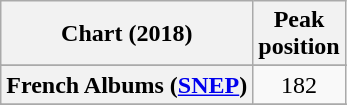<table class="wikitable plainrowheaders" style="text-align:center">
<tr>
<th scope="col">Chart (2018)</th>
<th scope="col">Peak<br> position</th>
</tr>
<tr>
</tr>
<tr>
</tr>
<tr>
<th scope="row">French Albums (<a href='#'>SNEP</a>)</th>
<td>182</td>
</tr>
<tr>
</tr>
<tr>
</tr>
<tr>
</tr>
</table>
